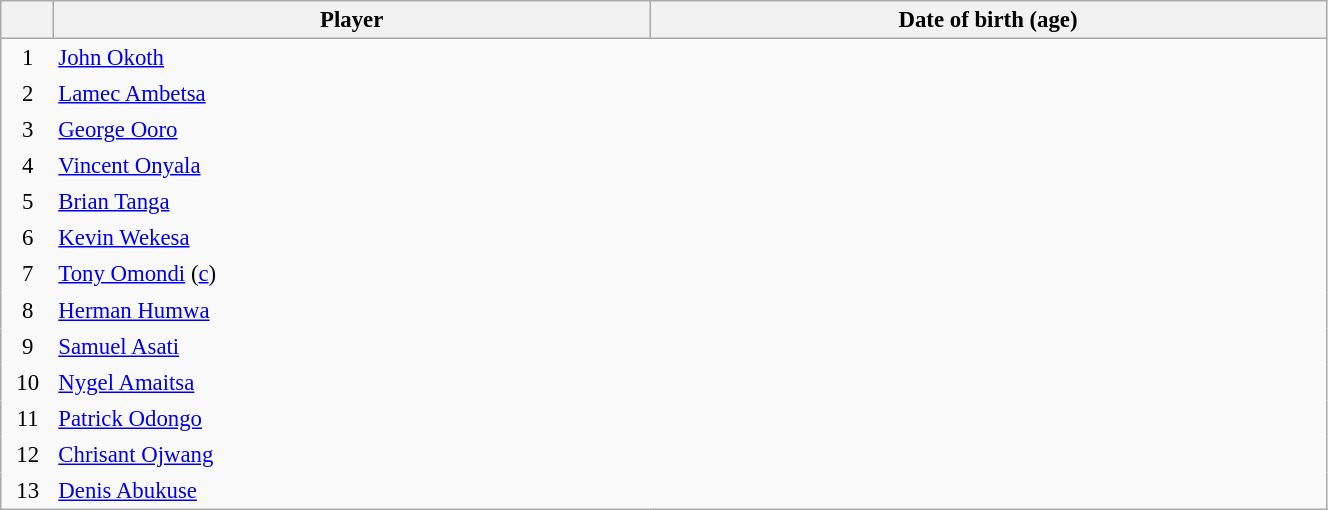<table class="sortable wikitable plainrowheaders" style="font-size:95%; width: 70%">
<tr>
<th scope="col" style="width:4%"></th>
<th scope="col">Player</th>
<th scope="col">Date of birth (age)</th>
</tr>
<tr>
<td style="text-align:center; border:0">1</td>
<td style="text-align:left; border:0"><a href='#'>John Okoth</a></td>
<td style="text-align:left; border:0"></td>
</tr>
<tr>
<td style="text-align:center; border:0">2</td>
<td style="text-align:left; border:0"><a href='#'>Lamec Ambetsa</a></td>
<td style="text-align:left; border:0"></td>
</tr>
<tr>
<td style="text-align:center; border:0">3</td>
<td style="text-align:left; border:0"><a href='#'>George Ooro</a></td>
<td style="text-align:left; border:0"></td>
</tr>
<tr>
<td style="text-align:center; border:0">4</td>
<td style="text-align:left; border:0"><a href='#'>Vincent Onyala</a></td>
<td style="text-align:left; border:0"></td>
</tr>
<tr>
<td style="text-align:center; border:0">5</td>
<td style="text-align:left; border:0"><a href='#'>Brian Tanga</a></td>
<td style="text-align:left; border:0"></td>
</tr>
<tr>
<td style="text-align:center; border:0">6</td>
<td style="text-align:left; border:0"><a href='#'>Kevin Wekesa</a></td>
<td style="text-align:left; border:0"></td>
</tr>
<tr>
<td style="text-align:center; border:0">7</td>
<td style="text-align:left; border:0"><a href='#'>Tony Omondi</a> (<a href='#'>c</a>)</td>
<td style="text-align:left; border:0"></td>
</tr>
<tr>
<td style="text-align:center; border:0">8</td>
<td style="text-align:left; border:0"><a href='#'>Herman Humwa</a></td>
<td style="text-align:left; border:0"></td>
</tr>
<tr>
<td style="text-align:center; border:0">9</td>
<td style="text-align:left; border:0"><a href='#'>Samuel Asati</a></td>
<td style="text-align:left; border:0"></td>
</tr>
<tr>
<td style="text-align:center; border:0">10</td>
<td style="text-align:left; border:0"><a href='#'>Nygel Amaitsa</a></td>
<td style="text-align:left; border:0"></td>
</tr>
<tr>
<td style="text-align:center; border:0">11</td>
<td style="text-align:left; border:0"><a href='#'>Patrick Odongo</a></td>
<td style="text-align:left; border:0"></td>
</tr>
<tr>
<td style="text-align:center; border:0">12</td>
<td style="text-align:left; border:0"><a href='#'>Chrisant Ojwang</a></td>
<td style="text-align:left; border:0"></td>
</tr>
<tr>
<td style="text-align:center; border:0">13</td>
<td style="text-align:left; border:0"><a href='#'>Denis Abukuse</a></td>
<td style="text-align:left; border:0"></td>
</tr>
</table>
